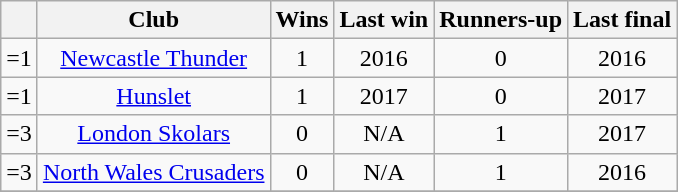<table class="wikitable" style="text-align: center;">
<tr>
<th></th>
<th>Club</th>
<th>Wins</th>
<th>Last win</th>
<th>Runners-up</th>
<th>Last final</th>
</tr>
<tr>
<td>=1</td>
<td><a href='#'>Newcastle Thunder</a></td>
<td>1</td>
<td>2016</td>
<td>0</td>
<td>2016</td>
</tr>
<tr>
<td>=1</td>
<td><a href='#'>Hunslet</a></td>
<td>1</td>
<td>2017</td>
<td>0</td>
<td>2017</td>
</tr>
<tr>
<td>=3</td>
<td><a href='#'>London Skolars</a></td>
<td>0</td>
<td>N/A</td>
<td>1</td>
<td>2017</td>
</tr>
<tr>
<td>=3</td>
<td><a href='#'>North Wales Crusaders</a></td>
<td>0</td>
<td>N/A</td>
<td>1</td>
<td>2016</td>
</tr>
<tr>
</tr>
</table>
